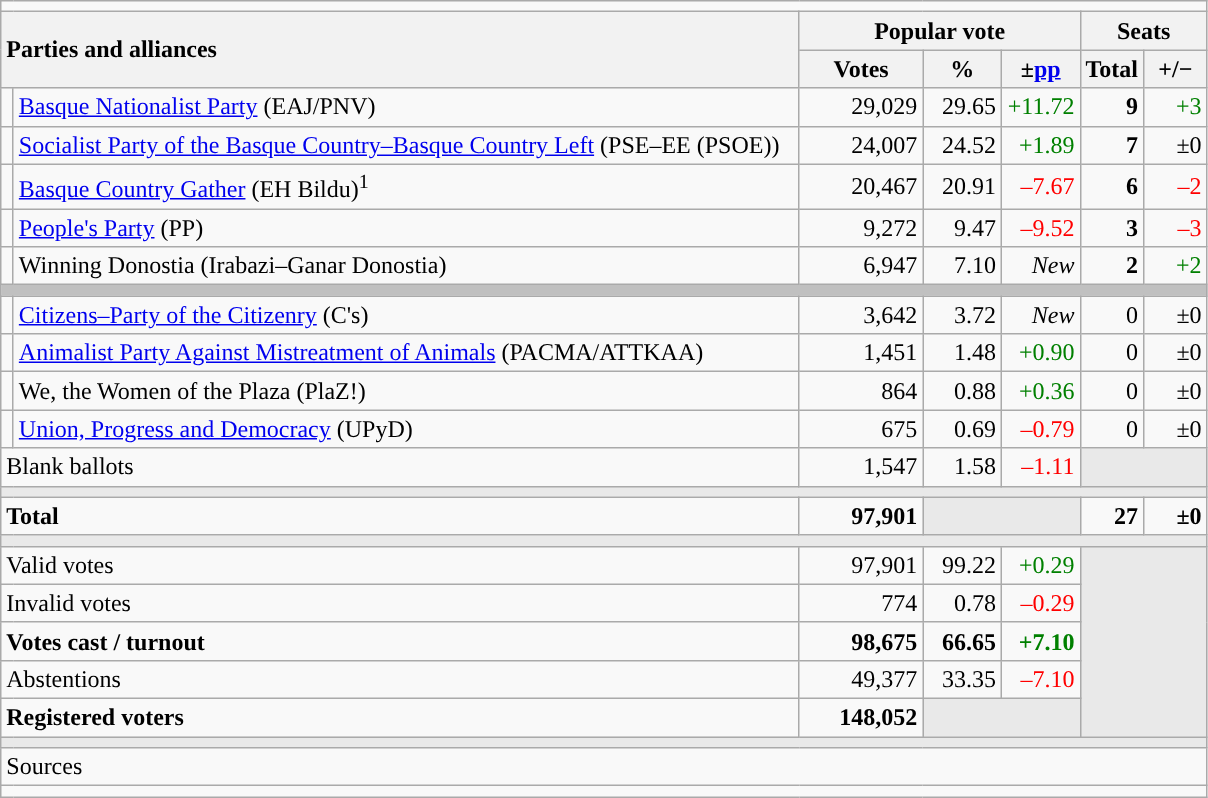<table class="wikitable" style="text-align:right;">
<tr>
<td colspan="7"></td>
</tr>
<tr>
<th style="text-align:left;" rowspan="2" colspan="2" width="525">Parties and alliances</th>
<th colspan="3">Popular vote</th>
<th colspan="2">Seats</th>
</tr>
<tr>
<th width="75">Votes</th>
<th width="45">%</th>
<th width="45">±<a href='#'>pp</a></th>
<th width="35">Total</th>
<th width="35">+/−</th>
</tr>
<tr>
<td width="1" style="color:inherit;background:"></td>
<td align="left"><a href='#'>Basque Nationalist Party</a> (EAJ/PNV)</td>
<td>29,029</td>
<td>29.65</td>
<td style="color:green;">+11.72</td>
<td><strong>9</strong></td>
<td style="color:green;">+3</td>
</tr>
<tr>
<td style="color:inherit;background:"></td>
<td align="left"><a href='#'>Socialist Party of the Basque Country–Basque Country Left</a> (PSE–EE (PSOE))</td>
<td>24,007</td>
<td>24.52</td>
<td style="color:green;">+1.89</td>
<td><strong>7</strong></td>
<td>±0</td>
</tr>
<tr>
<td style="color:inherit;background:"></td>
<td align="left"><a href='#'>Basque Country Gather</a> (EH Bildu)<sup>1</sup></td>
<td>20,467</td>
<td>20.91</td>
<td style="color:red;">–7.67</td>
<td><strong>6</strong></td>
<td style="color:red;">–2</td>
</tr>
<tr>
<td style="color:inherit;background:"></td>
<td align="left"><a href='#'>People's Party</a> (PP)</td>
<td>9,272</td>
<td>9.47</td>
<td style="color:red;">–9.52</td>
<td><strong>3</strong></td>
<td style="color:red;">–3</td>
</tr>
<tr>
<td style="color:inherit;background:"></td>
<td align="left">Winning Donostia (Irabazi–Ganar Donostia)</td>
<td>6,947</td>
<td>7.10</td>
<td><em>New</em></td>
<td><strong>2</strong></td>
<td style="color:green;">+2</td>
</tr>
<tr>
<td colspan="7" bgcolor="#C0C0C0"></td>
</tr>
<tr>
<td style="color:inherit;background:"></td>
<td align="left"><a href='#'>Citizens–Party of the Citizenry</a> (C's)</td>
<td>3,642</td>
<td>3.72</td>
<td><em>New</em></td>
<td>0</td>
<td>±0</td>
</tr>
<tr>
<td style="color:inherit;background:"></td>
<td align="left"><a href='#'>Animalist Party Against Mistreatment of Animals</a> (PACMA/ATTKAA)</td>
<td>1,451</td>
<td>1.48</td>
<td style="color:green;">+0.90</td>
<td>0</td>
<td>±0</td>
</tr>
<tr>
<td style="color:inherit;background:"></td>
<td align="left">We, the Women of the Plaza (PlaZ!)</td>
<td>864</td>
<td>0.88</td>
<td style="color:green;">+0.36</td>
<td>0</td>
<td>±0</td>
</tr>
<tr>
<td style="color:inherit;background:"></td>
<td align="left"><a href='#'>Union, Progress and Democracy</a> (UPyD)</td>
<td>675</td>
<td>0.69</td>
<td style="color:red;">–0.79</td>
<td>0</td>
<td>±0</td>
</tr>
<tr>
<td align="left" colspan="2">Blank ballots</td>
<td>1,547</td>
<td>1.58</td>
<td style="color:red;">–1.11</td>
<td bgcolor="#E9E9E9" colspan="2"></td>
</tr>
<tr>
<td colspan="7" bgcolor="#E9E9E9"></td>
</tr>
<tr style="font-weight:bold;">
<td align="left" colspan="2">Total</td>
<td>97,901</td>
<td bgcolor="#E9E9E9" colspan="2"></td>
<td>27</td>
<td>±0</td>
</tr>
<tr>
<td colspan="7" bgcolor="#E9E9E9"></td>
</tr>
<tr>
<td align="left" colspan="2">Valid votes</td>
<td>97,901</td>
<td>99.22</td>
<td style="color:green;">+0.29</td>
<td bgcolor="#E9E9E9" colspan="2" rowspan="5"></td>
</tr>
<tr>
<td align="left" colspan="2">Invalid votes</td>
<td>774</td>
<td>0.78</td>
<td style="color:red;">–0.29</td>
</tr>
<tr style="font-weight:bold;">
<td align="left" colspan="2">Votes cast / turnout</td>
<td>98,675</td>
<td>66.65</td>
<td style="color:green;">+7.10</td>
</tr>
<tr>
<td align="left" colspan="2">Abstentions</td>
<td>49,377</td>
<td>33.35</td>
<td style="color:red;">–7.10</td>
</tr>
<tr style="font-weight:bold;">
<td align="left" colspan="2">Registered voters</td>
<td>148,052</td>
<td bgcolor="#E9E9E9" colspan="2"></td>
</tr>
<tr>
<td colspan="7" bgcolor="#E9E9E9"></td>
</tr>
<tr>
<td align="left" colspan="7">Sources</td>
</tr>
<tr>
<td colspan="7" style="text-align:left; max-width:790px;"></td>
</tr>
</table>
